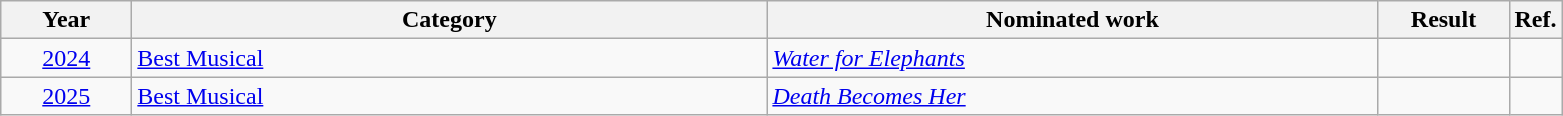<table class=wikitable>
<tr>
<th scope="col" style="width:5em;">Year</th>
<th scope="col" style="width:26em;">Category</th>
<th scope="col" style="width:25em;">Nominated work</th>
<th scope="col" style="width:5em;">Result</th>
<th>Ref.</th>
</tr>
<tr>
<td style="text-align:center;"><a href='#'>2024</a></td>
<td><a href='#'>Best Musical</a></td>
<td><em><a href='#'>Water for Elephants</a></em></td>
<td></td>
<td style="text-align:center;"></td>
</tr>
<tr>
<td style="text-align:center;"><a href='#'>2025</a></td>
<td><a href='#'>Best Musical</a></td>
<td><em><a href='#'>Death Becomes Her</a></em></td>
<td></td>
<td style="text-align:center;"></td>
</tr>
</table>
